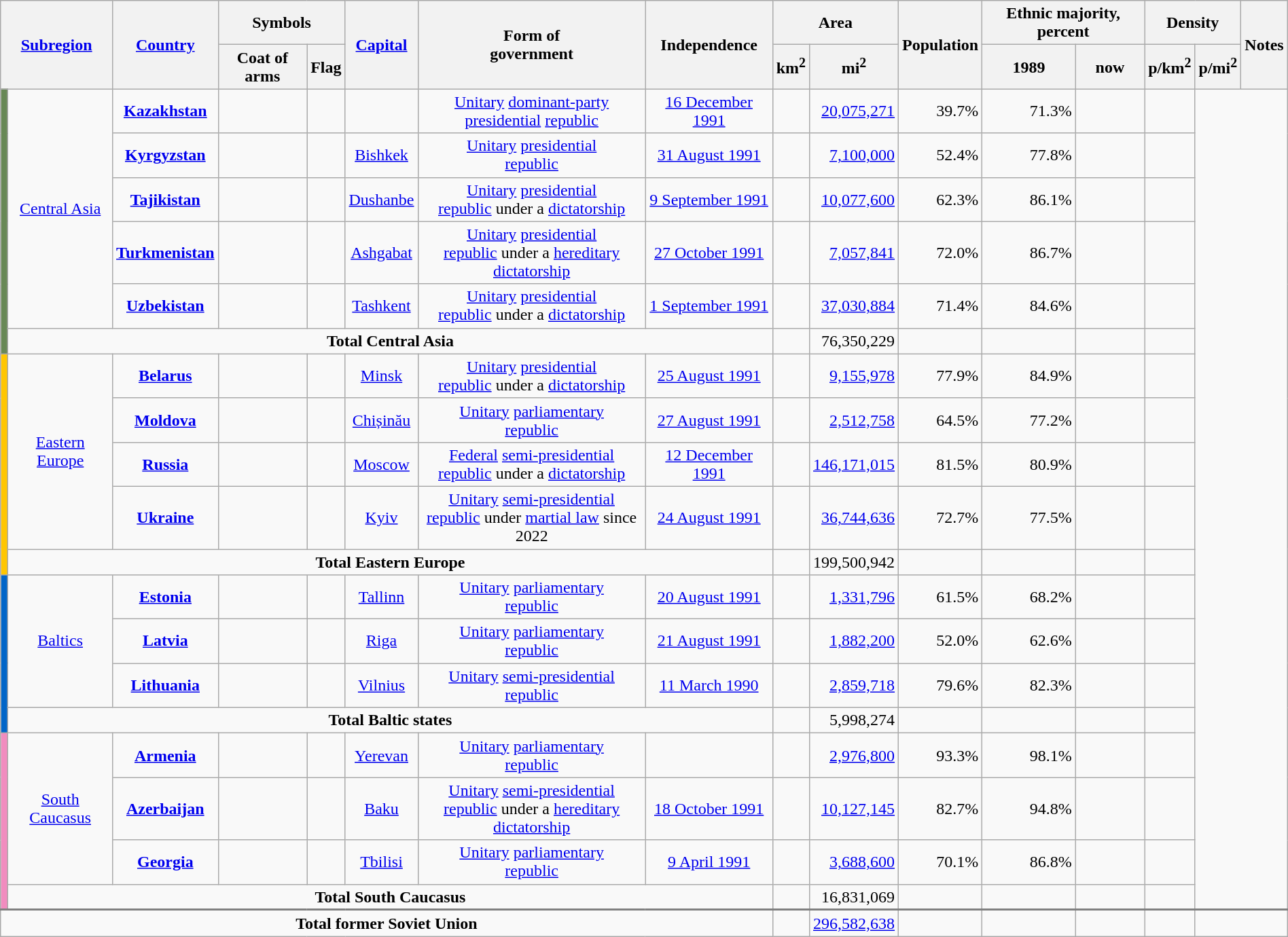<table class="sortable wikitable" style="text-align:right" width=100%>
<tr>
<th colspan=2 rowspan=2><a href='#'>Subregion</a></th>
<th rowspan=2><a href='#'>Country</a></th>
<th colspan=2>Symbols</th>
<th rowspan=2><a href='#'>Capital</a></th>
<th rowspan=2>Form of<br>government</th>
<th rowspan=2>Independence</th>
<th colspan=2>Area</th>
<th rowspan=2>Population</th>
<th colspan=2>Ethnic majority, percent</th>
<th colspan=2>Density</th>
<th rowspan=2>Notes</th>
</tr>
<tr>
<th>Coat of arms</th>
<th>Flag</th>
<th>km<sup>2</sup></th>
<th>mi<sup>2</sup></th>
<th>1989</th>
<th>now</th>
<th>p/km<sup>2</sup></th>
<th>p/mi<sup>2</sup></th>
</tr>
<tr>
<td rowspan=6 style="background:#688856"></td>
<td rowspan=5 align=center><a href='#'>Central Asia</a></td>
<td align=center><strong><a href='#'>Kazakhstan</a></strong><br></td>
<td align=center></td>
<td align=center></td>
<td align=center></td>
<td align=center><a href='#'>Unitary</a> <a href='#'>dominant-party</a><br><a href='#'>presidential</a> <a href='#'>republic</a></td>
<td align=center><a href='#'>16 December 1991</a></td>
<td></td>
<td><a href='#'>20,075,271</a></td>
<td>39.7%</td>
<td> 71.3%</td>
<td></td>
<td align=center></td>
</tr>
<tr>
<td align=center><strong><a href='#'>Kyrgyzstan</a></strong><br></td>
<td align=center></td>
<td align=center></td>
<td align=center><a href='#'>Bishkek</a></td>
<td align=center><a href='#'>Unitary</a> <a href='#'>presidential</a><br><a href='#'>republic</a></td>
<td align=center><a href='#'>31 August 1991</a></td>
<td></td>
<td><a href='#'>7,100,000</a></td>
<td>52.4%</td>
<td> 77.8%</td>
<td></td>
<td align=center></td>
</tr>
<tr>
<td align=center><strong><a href='#'>Tajikistan</a></strong><br></td>
<td align=center></td>
<td align=center></td>
<td align=center><a href='#'>Dushanbe</a></td>
<td align=center><a href='#'>Unitary</a> <a href='#'>presidential</a><br><a href='#'>republic</a> under a <a href='#'>dictatorship</a></td>
<td align=center><a href='#'>9 September 1991</a></td>
<td></td>
<td><a href='#'>10,077,600</a></td>
<td>62.3%</td>
<td> 86.1%</td>
<td></td>
<td align=center></td>
</tr>
<tr>
<td align=center><strong><a href='#'>Turkmenistan</a></strong><br></td>
<td align=center></td>
<td align=center></td>
<td align=center><a href='#'>Ashgabat</a></td>
<td align=center><a href='#'>Unitary</a> <a href='#'>presidential</a><br><a href='#'>republic</a> under a <a href='#'>hereditary</a><br><a href='#'>dictatorship</a></td>
<td align=center><a href='#'>27 October 1991</a></td>
<td></td>
<td><a href='#'>7,057,841</a></td>
<td>72.0%</td>
<td> 86.7%</td>
<td></td>
<td align=center></td>
</tr>
<tr>
<td align=center><strong><a href='#'>Uzbekistan</a></strong><br></td>
<td align=center></td>
<td align=center></td>
<td align=center><a href='#'>Tashkent</a></td>
<td align=center><a href='#'>Unitary</a> <a href='#'>presidential</a><br><a href='#'>republic</a> under a <a href='#'>dictatorship</a></td>
<td align=center><a href='#'>1 September 1991</a></td>
<td></td>
<td><a href='#'>37,030,884</a></td>
<td>71.4%</td>
<td> 84.6%</td>
<td></td>
<td align=center></td>
</tr>
<tr>
<td align=center colspan="7"><strong>Total Central Asia</strong></td>
<td></td>
<td>76,350,229</td>
<td></td>
<td></td>
<td></td>
<td align=center></td>
</tr>
<tr>
<td rowspan=5 style="background:#ffc600"></td>
<td rowspan=4 align=center><a href='#'>Eastern Europe</a></td>
<td align=center><strong><a href='#'>Belarus</a></strong><br></td>
<td align=center></td>
<td align=center></td>
<td align=center><a href='#'>Minsk</a></td>
<td align=center><a href='#'>Unitary</a> <a href='#'>presidential</a><br><a href='#'>republic</a> under a <a href='#'>dictatorship</a></td>
<td align=center><a href='#'>25 August 1991</a></td>
<td></td>
<td><a href='#'>9,155,978</a></td>
<td>77.9%</td>
<td> 84.9%</td>
<td></td>
<td align=center></td>
</tr>
<tr>
<td align=center><strong><a href='#'>Moldova</a></strong><br></td>
<td align=center></td>
<td align=center></td>
<td align=center><a href='#'>Chișinău</a></td>
<td align=center><a href='#'>Unitary</a> <a href='#'>parliamentary</a><br><a href='#'>republic</a></td>
<td align=center><a href='#'>27 August 1991</a></td>
<td></td>
<td><a href='#'>2,512,758</a></td>
<td>64.5%</td>
<td> 77.2%</td>
<td></td>
<td align=center></td>
</tr>
<tr>
<td align=center><strong><a href='#'>Russia</a></strong><br></td>
<td align=center></td>
<td align=center></td>
<td align=center><a href='#'>Moscow</a></td>
<td align=center><a href='#'>Federal</a> <a href='#'>semi-presidential</a><br><a href='#'>republic</a> under a <a href='#'>dictatorship</a></td>
<td align=center><a href='#'>12 December 1991</a></td>
<td></td>
<td><a href='#'>146,171,015</a></td>
<td>81.5%</td>
<td> 80.9%</td>
<td></td>
<td align=center></td>
</tr>
<tr>
<td align=center><strong><a href='#'>Ukraine</a></strong></td>
<td align=center></td>
<td align=center></td>
<td align=center><a href='#'>Kyiv</a></td>
<td align=center><a href='#'>Unitary</a> <a href='#'>semi-presidential</a><br><a href='#'>republic</a> under <a href='#'>martial law</a> since 2022</td>
<td align=center><a href='#'>24 August 1991</a></td>
<td></td>
<td><a href='#'>36,744,636</a></td>
<td>72.7%</td>
<td> 77.5%</td>
<td></td>
<td align=center></td>
</tr>
<tr>
<td align=center colspan="7"><strong>Total Eastern Europe</strong></td>
<td></td>
<td>199,500,942</td>
<td></td>
<td></td>
<td></td>
<td align=center></td>
</tr>
<tr>
<td rowspan=4 style="background:#0065c8"></td>
<td rowspan=3 align=center><a href='#'>Baltics</a></td>
<td align=center><strong><a href='#'>Estonia</a></strong><br></td>
<td align=center></td>
<td align=center></td>
<td align=center><a href='#'>Tallinn</a></td>
<td align=center><a href='#'>Unitary</a> <a href='#'>parliamentary</a><br><a href='#'>republic</a></td>
<td align=center><a href='#'>20 August 1991</a></td>
<td></td>
<td><a href='#'>1,331,796</a></td>
<td>61.5%</td>
<td> 68.2%</td>
<td></td>
<td align=center></td>
</tr>
<tr>
<td align=center><strong><a href='#'>Latvia</a></strong><br></td>
<td align=center></td>
<td align=center></td>
<td align=center><a href='#'>Riga</a></td>
<td align=center><a href='#'>Unitary</a> <a href='#'>parliamentary</a><br><a href='#'>republic</a></td>
<td align=center><a href='#'>21 August 1991</a></td>
<td></td>
<td><a href='#'>1,882,200</a></td>
<td>52.0%</td>
<td> 62.6%</td>
<td></td>
<td align=center></td>
</tr>
<tr>
<td align=center><strong><a href='#'>Lithuania</a></strong><br></td>
<td align=center></td>
<td align=center></td>
<td align=center><a href='#'>Vilnius</a></td>
<td align=center><a href='#'>Unitary</a> <a href='#'>semi-presidential</a><br><a href='#'>republic</a></td>
<td align=center><a href='#'>11 March 1990</a></td>
<td></td>
<td><a href='#'>2,859,718</a></td>
<td>79.6%</td>
<td> 82.3%</td>
<td></td>
<td align=center></td>
</tr>
<tr>
<td align=center colspan="7"><strong>Total Baltic states</strong></td>
<td></td>
<td>5,998,274</td>
<td></td>
<td></td>
<td></td>
<td align=center></td>
</tr>
<tr>
<td rowspan=4 style="background:#f18cbf"></td>
<td rowspan=3 align=center><a href='#'>South Caucasus</a></td>
<td align=center><strong><a href='#'>Armenia</a></strong><br></td>
<td align=center></td>
<td align=center></td>
<td align=center><a href='#'>Yerevan</a></td>
<td align=center><a href='#'>Unitary</a> <a href='#'>parliamentary</a><br><a href='#'>republic</a></td>
<td align=center></td>
<td></td>
<td><a href='#'>2,976,800</a></td>
<td>93.3%</td>
<td> 98.1%</td>
<td></td>
<td align=center></td>
</tr>
<tr>
<td align=center><strong><a href='#'>Azerbaijan</a></strong><br></td>
<td align=center></td>
<td align=center></td>
<td align=center><a href='#'>Baku</a></td>
<td align=center><a href='#'>Unitary</a> <a href='#'>semi-presidential</a><br><a href='#'>republic</a> under a <a href='#'>hereditary</a><br><a href='#'>dictatorship</a></td>
<td align=center><a href='#'>18 October 1991</a></td>
<td></td>
<td><a href='#'>10,127,145</a></td>
<td>82.7%</td>
<td> 94.8%</td>
<td></td>
<td align=center></td>
</tr>
<tr>
<td align=center><strong><a href='#'>Georgia</a></strong><br></td>
<td align=center></td>
<td align=center></td>
<td align=center><a href='#'>Tbilisi</a></td>
<td align=center><a href='#'>Unitary</a> <a href='#'>parliamentary</a><br><a href='#'>republic</a></td>
<td align=center><a href='#'>9 April 1991</a></td>
<td></td>
<td><a href='#'>3,688,600</a></td>
<td>70.1%</td>
<td> 86.8%</td>
<td></td>
<td align=center></td>
</tr>
<tr>
<td align=center colspan="7"><strong>Total South Caucasus</strong></td>
<td></td>
<td>16,831,069</td>
<td></td>
<td></td>
<td></td>
<td align=center></td>
</tr>
<tr>
</tr>
<tr class="sortbottom" style="border-top:2px solid gray" |>
<td align=center colspan="8"><strong>Total former Soviet Union</strong></td>
<td></td>
<td><a href='#'>296,582,638</a></td>
<td></td>
<td></td>
<td></td>
<td align=center></td>
</tr>
</table>
